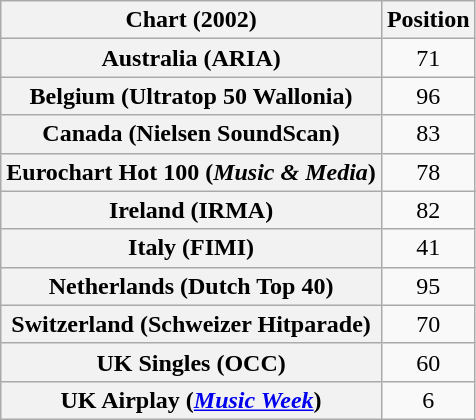<table class="wikitable plainrowheaders sortable" style="text-align:center">
<tr>
<th>Chart (2002)</th>
<th>Position</th>
</tr>
<tr>
<th scope="row">Australia (ARIA)</th>
<td>71</td>
</tr>
<tr>
<th scope="row">Belgium (Ultratop 50 Wallonia)</th>
<td>96</td>
</tr>
<tr>
<th scope="row">Canada (Nielsen SoundScan)</th>
<td>83</td>
</tr>
<tr>
<th scope="row">Eurochart Hot 100 (<em>Music & Media</em>)</th>
<td>78</td>
</tr>
<tr>
<th scope="row">Ireland (IRMA)</th>
<td>82</td>
</tr>
<tr>
<th scope="row">Italy (FIMI)</th>
<td>41</td>
</tr>
<tr>
<th scope="row">Netherlands (Dutch Top 40)</th>
<td>95</td>
</tr>
<tr>
<th scope="row">Switzerland (Schweizer Hitparade)</th>
<td>70</td>
</tr>
<tr>
<th scope="row">UK Singles (OCC)</th>
<td>60</td>
</tr>
<tr>
<th scope="row">UK Airplay (<em><a href='#'>Music Week</a></em>)</th>
<td>6</td>
</tr>
</table>
